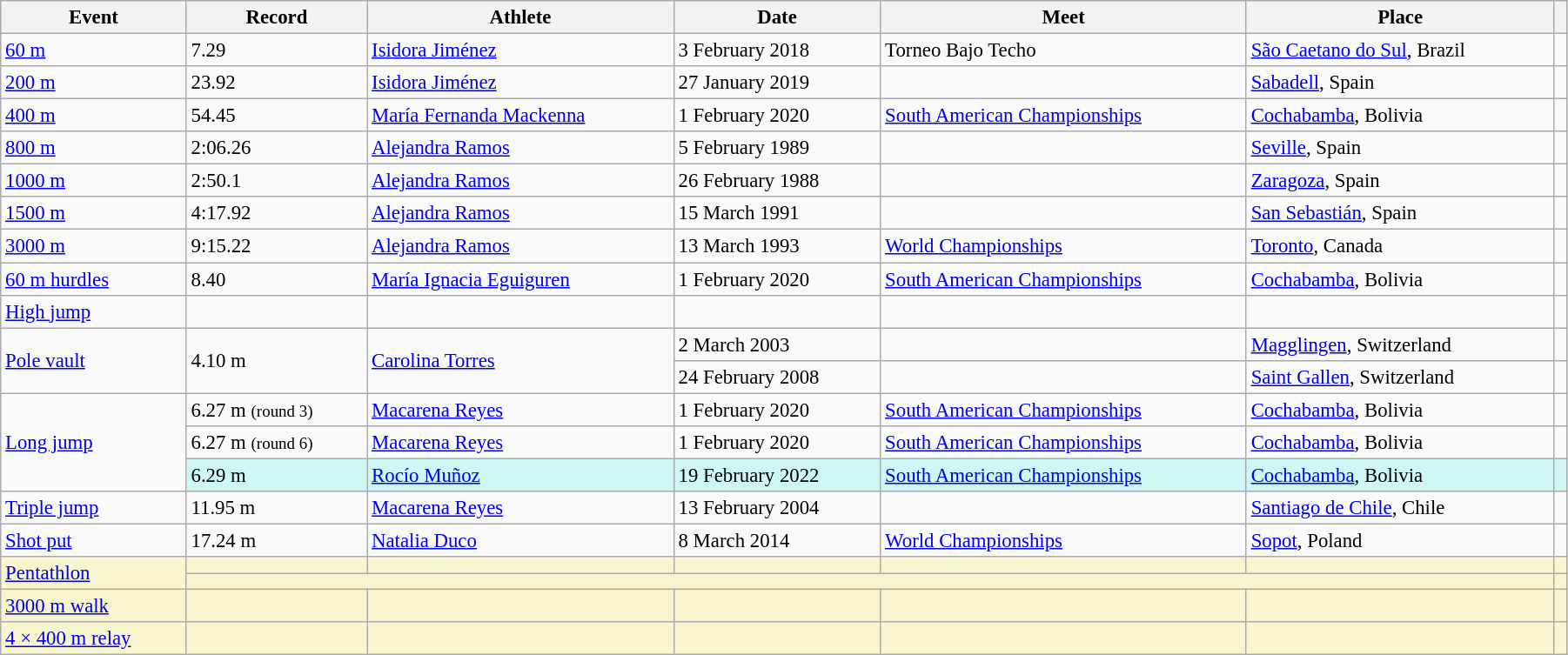<table class="wikitable" style="font-size:95%; width: 95%;">
<tr>
<th>Event</th>
<th>Record</th>
<th>Athlete</th>
<th>Date</th>
<th>Meet</th>
<th>Place</th>
<th></th>
</tr>
<tr>
<td><a href='#'>60 m</a></td>
<td>7.29</td>
<td><a href='#'>Isidora Jiménez</a></td>
<td>3 February 2018</td>
<td>Torneo Bajo Techo</td>
<td><a href='#'>São Caetano do Sul</a>, Brazil</td>
<td></td>
</tr>
<tr>
<td><a href='#'>200 m</a></td>
<td>23.92</td>
<td><a href='#'>Isidora Jiménez</a></td>
<td>27 January 2019</td>
<td></td>
<td><a href='#'>Sabadell</a>, Spain</td>
<td></td>
</tr>
<tr>
<td><a href='#'>400 m</a></td>
<td>54.45 </td>
<td><a href='#'>María Fernanda Mackenna</a></td>
<td>1 February 2020</td>
<td><a href='#'>South American Championships</a></td>
<td><a href='#'>Cochabamba</a>, Bolivia</td>
<td></td>
</tr>
<tr>
<td><a href='#'>800 m</a></td>
<td>2:06.26</td>
<td><a href='#'>Alejandra Ramos</a></td>
<td>5 February 1989</td>
<td></td>
<td><a href='#'>Seville</a>, Spain</td>
<td></td>
</tr>
<tr>
<td><a href='#'>1000 m</a></td>
<td>2:50.1</td>
<td><a href='#'>Alejandra Ramos</a></td>
<td>26 February 1988</td>
<td></td>
<td><a href='#'>Zaragoza</a>, Spain</td>
<td></td>
</tr>
<tr>
<td><a href='#'>1500 m</a></td>
<td>4:17.92</td>
<td><a href='#'>Alejandra Ramos</a></td>
<td>15 March 1991</td>
<td></td>
<td><a href='#'>San Sebastián</a>, Spain</td>
<td></td>
</tr>
<tr>
<td><a href='#'>3000 m</a></td>
<td>9:15.22</td>
<td><a href='#'>Alejandra Ramos</a></td>
<td>13 March 1993</td>
<td><a href='#'>World Championships</a></td>
<td><a href='#'>Toronto</a>, Canada</td>
<td></td>
</tr>
<tr>
<td><a href='#'>60 m hurdles</a></td>
<td>8.40 </td>
<td><a href='#'>María Ignacia Eguiguren</a></td>
<td>1 February 2020</td>
<td><a href='#'>South American Championships</a></td>
<td><a href='#'>Cochabamba</a>, Bolivia</td>
<td></td>
</tr>
<tr>
<td><a href='#'>High jump</a></td>
<td></td>
<td></td>
<td></td>
<td></td>
<td></td>
<td></td>
</tr>
<tr>
<td rowspan=2><a href='#'>Pole vault</a></td>
<td rowspan=2>4.10 m</td>
<td rowspan=2><a href='#'>Carolina Torres</a></td>
<td>2 March 2003</td>
<td></td>
<td><a href='#'>Magglingen</a>, Switzerland</td>
<td></td>
</tr>
<tr>
<td>24 February 2008</td>
<td></td>
<td><a href='#'>Saint Gallen</a>, Switzerland</td>
<td></td>
</tr>
<tr>
<td rowspan=3><a href='#'>Long jump</a></td>
<td>6.27 m  <small>(round 3)</small></td>
<td><a href='#'>Macarena Reyes</a></td>
<td>1 February 2020</td>
<td><a href='#'>South American Championships</a></td>
<td><a href='#'>Cochabamba</a>, Bolivia</td>
<td></td>
</tr>
<tr>
<td>6.27 m  <small>(round 6)</small></td>
<td><a href='#'>Macarena Reyes</a></td>
<td>1 February 2020</td>
<td><a href='#'>South American Championships</a></td>
<td><a href='#'>Cochabamba</a>, Bolivia</td>
<td></td>
</tr>
<tr bgcolor=#CEF6F5>
<td>6.29 m </td>
<td><a href='#'>Rocío Muñoz</a></td>
<td>19 February 2022</td>
<td><a href='#'>South American Championships</a></td>
<td><a href='#'>Cochabamba</a>, Bolivia</td>
<td></td>
</tr>
<tr>
<td><a href='#'>Triple jump</a></td>
<td>11.95 m</td>
<td><a href='#'>Macarena Reyes</a></td>
<td>13 February 2004</td>
<td></td>
<td><a href='#'>Santiago de Chile</a>, Chile</td>
<td></td>
</tr>
<tr>
<td><a href='#'>Shot put</a></td>
<td>17.24 m</td>
<td><a href='#'>Natalia Duco</a></td>
<td>8 March 2014</td>
<td><a href='#'>World Championships</a></td>
<td><a href='#'>Sopot</a>, Poland</td>
<td></td>
</tr>
<tr style="background:#f6F5CE;">
<td rowspan=2><a href='#'>Pentathlon</a></td>
<td></td>
<td></td>
<td></td>
<td></td>
<td></td>
<td></td>
</tr>
<tr style="background:#f6F5CE;">
<td colspan=5></td>
<td></td>
</tr>
<tr style="background:#f6F5CE;">
<td><a href='#'>3000 m walk</a></td>
<td></td>
<td></td>
<td></td>
<td></td>
<td></td>
<td></td>
</tr>
<tr style="background:#f6F5CE;">
<td><a href='#'>4 × 400 m relay</a></td>
<td></td>
<td></td>
<td></td>
<td></td>
<td></td>
<td></td>
</tr>
</table>
